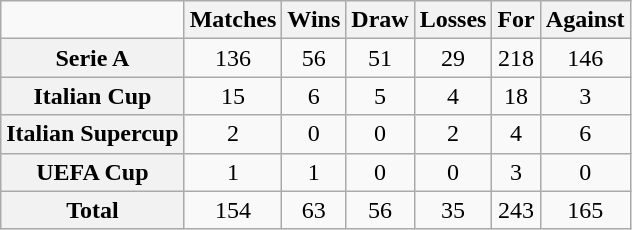<table class="wikitable" style="text-align: center;">
<tr>
<td></td>
<th>Matches</th>
<th>Wins</th>
<th>Draw</th>
<th>Losses</th>
<th>For</th>
<th>Against</th>
</tr>
<tr>
<th>Serie A</th>
<td>136</td>
<td>56</td>
<td>51</td>
<td>29</td>
<td>218</td>
<td>146</td>
</tr>
<tr>
<th>Italian Cup</th>
<td>15</td>
<td>6</td>
<td>5</td>
<td>4</td>
<td>18</td>
<td>3</td>
</tr>
<tr>
<th>Italian Supercup</th>
<td>2</td>
<td>0</td>
<td>0</td>
<td>2</td>
<td>4</td>
<td>6</td>
</tr>
<tr>
<th>UEFA Cup</th>
<td>1</td>
<td>1</td>
<td>0</td>
<td>0</td>
<td>3</td>
<td>0</td>
</tr>
<tr>
<th>Total</th>
<td>154</td>
<td>63</td>
<td>56</td>
<td>35</td>
<td>243</td>
<td>165</td>
</tr>
</table>
